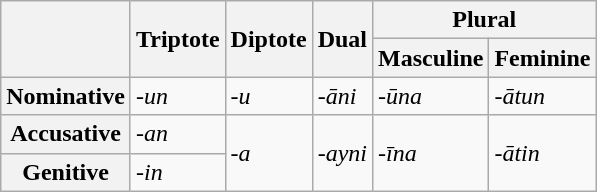<table class="wikitable">
<tr>
<th rowspan=2></th>
<th rowspan=2>Triptote</th>
<th rowspan=2>Diptote</th>
<th rowspan=2>Dual</th>
<th colspan=2>Plural</th>
</tr>
<tr>
<th>Masculine</th>
<th>Feminine</th>
</tr>
<tr>
<th>Nominative</th>
<td><em>-un</em></td>
<td>-<em>u</em></td>
<td>-<em>āni</em></td>
<td>-<em>ūna</em></td>
<td>-<em>ātun</em></td>
</tr>
<tr>
<th>Accusative</th>
<td><em>-an</em></td>
<td rowspan="2">-<em>a</em></td>
<td rowspan="2">-<em>ayni</em></td>
<td rowspan="2">-<em>īna</em></td>
<td rowspan="2">-<em>ātin</em></td>
</tr>
<tr>
<th>Genitive</th>
<td><em>-in</em></td>
</tr>
</table>
